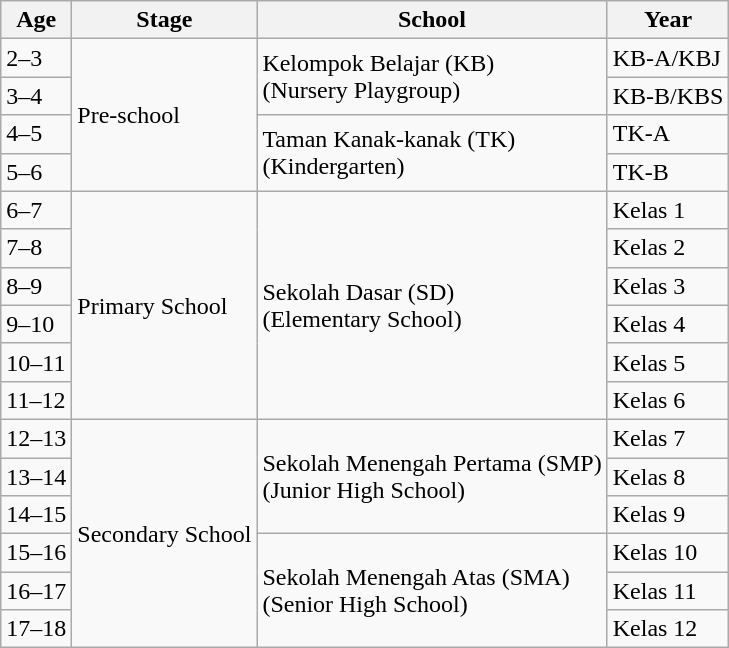<table class="wikitable">
<tr>
<th>Age</th>
<th>Stage</th>
<th>School</th>
<th>Year</th>
</tr>
<tr>
<td>2–3</td>
<td rowspan="4">Pre-school</td>
<td rowspan="2">Kelompok Belajar (KB)<br>(Nursery Playgroup)</td>
<td>KB-A/KBJ</td>
</tr>
<tr>
<td>3–4</td>
<td>KB-B/KBS</td>
</tr>
<tr>
<td>4–5</td>
<td rowspan="2">Taman Kanak-kanak (TK)<br>(Kindergarten)</td>
<td>TK-A</td>
</tr>
<tr>
<td>5–6</td>
<td>TK-B</td>
</tr>
<tr>
<td>6–7</td>
<td rowspan="6">Primary School</td>
<td rowspan="6">Sekolah Dasar (SD)<br>(Elementary School)</td>
<td>Kelas 1</td>
</tr>
<tr>
<td>7–8</td>
<td>Kelas 2</td>
</tr>
<tr>
<td>8–9</td>
<td>Kelas 3</td>
</tr>
<tr>
<td>9–10</td>
<td>Kelas 4</td>
</tr>
<tr>
<td>10–11</td>
<td>Kelas 5</td>
</tr>
<tr>
<td>11–12</td>
<td>Kelas 6</td>
</tr>
<tr>
<td>12–13</td>
<td rowspan="6">Secondary School</td>
<td rowspan="3">Sekolah Menengah Pertama (SMP)<br>(Junior High School)</td>
<td>Kelas 7</td>
</tr>
<tr>
<td>13–14</td>
<td>Kelas 8</td>
</tr>
<tr>
<td>14–15</td>
<td>Kelas 9</td>
</tr>
<tr>
<td>15–16</td>
<td rowspan="3">Sekolah Menengah Atas (SMA)<br>(Senior High School)</td>
<td>Kelas 10</td>
</tr>
<tr>
<td>16–17</td>
<td>Kelas 11</td>
</tr>
<tr>
<td>17–18</td>
<td>Kelas 12</td>
</tr>
</table>
